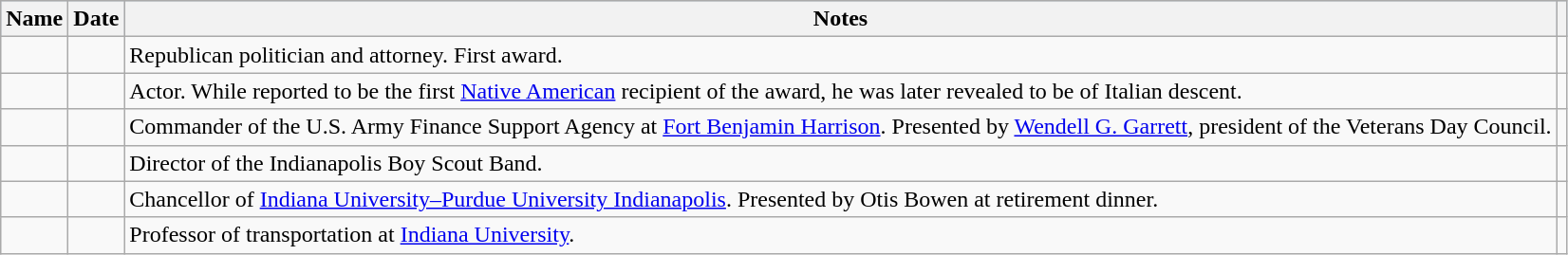<table class="wikitable sortable plainheaders">
<tr style="background:#b0c4de; text-align:center;">
<th scope="col">Name</th>
<th scope="col">Date</th>
<th scope="col" class="unsortable">Notes</th>
<th scope="col" class="unsortable"></th>
</tr>
<tr>
<td></td>
<td></td>
<td>Republican politician and attorney. First award.</td>
<td style="text-align:center;"></td>
</tr>
<tr>
<td></td>
<td></td>
<td>Actor. While reported to be the first <a href='#'>Native American</a> recipient of the award, he was later revealed to be of Italian descent.</td>
<td style="text-align:center;"></td>
</tr>
<tr>
<td></td>
<td></td>
<td>Commander of the U.S. Army Finance Support Agency at <a href='#'>Fort Benjamin Harrison</a>. Presented by <a href='#'>Wendell G. Garrett</a>, president of the Veterans Day Council.</td>
<td style="text-align:center;"></td>
</tr>
<tr>
<td></td>
<td></td>
<td>Director of the Indianapolis Boy Scout Band.</td>
<td style="text-align:center;"></td>
</tr>
<tr>
<td></td>
<td></td>
<td>Chancellor of <a href='#'>Indiana University–Purdue University Indianapolis</a>. Presented by Otis Bowen at retirement dinner.</td>
<td style="text-align:center;"></td>
</tr>
<tr>
<td></td>
<td></td>
<td>Professor of transportation at <a href='#'>Indiana University</a>.</td>
<td style="text-align:center;"></td>
</tr>
</table>
